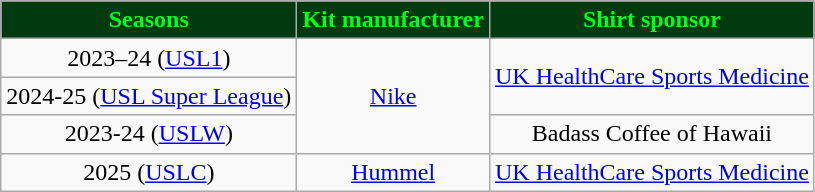<table class="wikitable" style="text-align: center">
<tr>
<th style="background:#003a0e; color:#00FE1E;" scope="col" !scope=col>Seasons</th>
<th style="background:#003a0e; color:#00FE1E;" scope="col" !scope=col>Kit manufacturer</th>
<th style="background:#003a0e; color:#00FE1E;" scope="col" !scope=col>Shirt sponsor</th>
</tr>
<tr>
<td>2023–24 (<a href='#'>USL1</a>)</td>
<td rowspan="3"><a href='#'>Nike</a></td>
<td rowspan="2"><a href='#'>UK HealthCare Sports Medicine</a></td>
</tr>
<tr>
<td>2024-25 (<a href='#'>USL Super League</a>)</td>
</tr>
<tr>
<td>2023-24 (<a href='#'>USLW</a>)</td>
<td>Badass Coffee of Hawaii</td>
</tr>
<tr>
<td>2025 (<a href='#'>USLC</a>)</td>
<td><a href='#'>Hummel</a></td>
<td><a href='#'>UK HealthCare Sports Medicine</a></td>
</tr>
</table>
